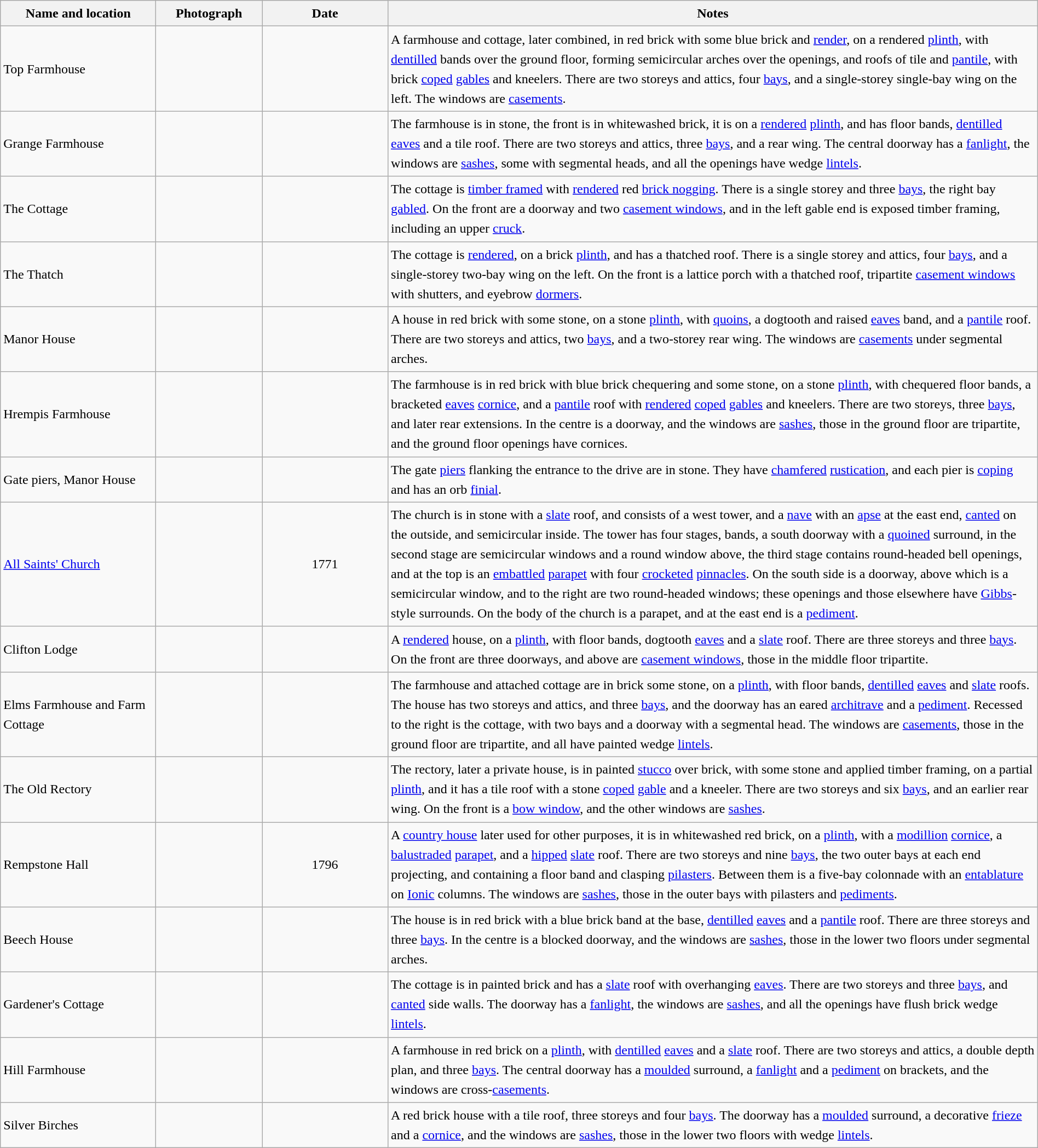<table class="wikitable sortable plainrowheaders" style="width:100%; border:0px; text-align:left; line-height:150%">
<tr>
<th scope="col"  style="width:150px">Name and location</th>
<th scope="col"  style="width:100px" class="unsortable">Photograph</th>
<th scope="col"  style="width:120px">Date</th>
<th scope="col"  style="width:650px" class="unsortable">Notes</th>
</tr>
<tr>
<td>Top Farmhouse<br><small></small></td>
<td></td>
<td align="center"></td>
<td>A farmhouse and cottage, later combined, in red brick with some blue brick and <a href='#'>render</a>, on a rendered <a href='#'>plinth</a>, with <a href='#'>dentilled</a> bands over the ground floor, forming semicircular arches over the openings, and roofs of tile and <a href='#'>pantile</a>, with brick <a href='#'>coped</a> <a href='#'>gables</a> and kneelers.  There are two storeys and attics, four <a href='#'>bays</a>, and a single-storey single-bay wing on the left.  The windows are <a href='#'>casements</a>.</td>
</tr>
<tr>
<td>Grange Farmhouse<br><small></small></td>
<td></td>
<td align="center"></td>
<td>The farmhouse is in stone, the front is in whitewashed brick, it is on a <a href='#'>rendered</a> <a href='#'>plinth</a>, and has floor bands, <a href='#'>dentilled</a> <a href='#'>eaves</a> and a tile roof.  There are two storeys and attics, three <a href='#'>bays</a>, and a rear wing.  The central doorway has a <a href='#'>fanlight</a>, the windows are <a href='#'>sashes</a>, some with segmental heads, and all the openings have wedge <a href='#'>lintels</a>.</td>
</tr>
<tr>
<td>The Cottage<br><small></small></td>
<td></td>
<td align="center"></td>
<td>The cottage is <a href='#'>timber framed</a> with <a href='#'>rendered</a> red <a href='#'>brick nogging</a>.  There is a single storey and three <a href='#'>bays</a>, the right bay <a href='#'>gabled</a>.  On the front are a doorway and two <a href='#'>casement windows</a>, and in the left gable end is exposed timber framing, including an upper <a href='#'>cruck</a>.</td>
</tr>
<tr>
<td>The Thatch<br><small></small></td>
<td></td>
<td align="center"></td>
<td>The cottage is <a href='#'>rendered</a>, on a brick <a href='#'>plinth</a>, and has a thatched roof.  There is a single storey and attics, four <a href='#'>bays</a>, and a single-storey two-bay wing on the left.  On the front is a lattice porch with a thatched roof, tripartite <a href='#'>casement windows</a> with shutters, and eyebrow <a href='#'>dormers</a>.</td>
</tr>
<tr>
<td>Manor House<br><small></small></td>
<td></td>
<td align="center"></td>
<td>A house in red brick with some stone, on a stone <a href='#'>plinth</a>, with <a href='#'>quoins</a>, a dogtooth and raised <a href='#'>eaves</a> band, and a <a href='#'>pantile</a> roof.  There are two storeys and attics, two <a href='#'>bays</a>, and a two-storey rear wing.  The windows are <a href='#'>casements</a> under segmental arches.</td>
</tr>
<tr>
<td>Hrempis Farmhouse<br><small></small></td>
<td></td>
<td align="center"></td>
<td>The farmhouse is in red brick with blue brick chequering and some stone, on a stone <a href='#'>plinth</a>, with chequered floor bands, a bracketed <a href='#'>eaves</a> <a href='#'>cornice</a>, and a <a href='#'>pantile</a> roof with <a href='#'>rendered</a> <a href='#'>coped</a> <a href='#'>gables</a> and kneelers.  There are two storeys, three <a href='#'>bays</a>, and later rear extensions.  In the centre is a doorway, and the windows are <a href='#'>sashes</a>, those in the ground floor are tripartite, and the ground floor openings have cornices.</td>
</tr>
<tr>
<td>Gate piers, Manor House<br><small></small></td>
<td></td>
<td align="center"></td>
<td>The gate <a href='#'>piers</a> flanking the entrance to the drive are in stone.  They have <a href='#'>chamfered</a> <a href='#'>rustication</a>, and each pier is <a href='#'>coping</a> and has an orb <a href='#'>finial</a>.</td>
</tr>
<tr>
<td><a href='#'>All Saints' Church</a><br><small></small></td>
<td></td>
<td align="center">1771</td>
<td>The church is in stone with a <a href='#'>slate</a> roof, and consists of a west tower, and a <a href='#'>nave</a> with an <a href='#'>apse</a> at the east end, <a href='#'>canted</a> on the outside, and semicircular inside.  The tower has four stages, bands, a south doorway with a <a href='#'>quoined</a> surround, in the second stage are semicircular windows and a round window above, the third stage contains round-headed bell openings, and at the top is an <a href='#'>embattled</a> <a href='#'>parapet</a> with four <a href='#'>crocketed</a> <a href='#'>pinnacles</a>.  On the south side is a doorway, above which is a semicircular window, and to the right are two round-headed windows; these openings and those elsewhere have <a href='#'>Gibbs</a>-style surrounds.  On the body of the church is a parapet, and at the east end is a <a href='#'>pediment</a>.</td>
</tr>
<tr>
<td>Clifton Lodge<br><small></small></td>
<td></td>
<td align="center"></td>
<td>A <a href='#'>rendered</a> house, on a <a href='#'>plinth</a>, with floor bands, dogtooth <a href='#'>eaves</a> and a <a href='#'>slate</a> roof.  There are three storeys and three <a href='#'>bays</a>.  On the front are three doorways, and above are <a href='#'>casement windows</a>, those in the middle floor tripartite.</td>
</tr>
<tr>
<td>Elms Farmhouse and Farm Cottage<br><small></small></td>
<td></td>
<td align="center"></td>
<td>The farmhouse and attached cottage are in brick some stone, on a <a href='#'>plinth</a>, with floor bands, <a href='#'>dentilled</a> <a href='#'>eaves</a> and <a href='#'>slate</a> roofs.  The house has two storeys and attics, and three <a href='#'>bays</a>, and the doorway has an eared <a href='#'>architrave</a> and a <a href='#'>pediment</a>.   Recessed to the right is the cottage, with two bays and a doorway with a segmental head.  The windows are <a href='#'>casements</a>, those in the ground floor are tripartite, and all have painted wedge <a href='#'>lintels</a>.</td>
</tr>
<tr>
<td>The Old Rectory<br><small></small></td>
<td></td>
<td align="center"></td>
<td>The rectory, later a private house, is in painted <a href='#'>stucco</a> over brick, with some stone and applied timber framing, on a partial <a href='#'>plinth</a>, and it has a tile roof with a stone <a href='#'>coped</a> <a href='#'>gable</a> and a kneeler.  There are two storeys and six <a href='#'>bays</a>, and an earlier rear wing.  On the front is a <a href='#'>bow window</a>, and the other windows are <a href='#'>sashes</a>.</td>
</tr>
<tr>
<td>Rempstone Hall<br><small></small></td>
<td></td>
<td align="center">1796</td>
<td>A <a href='#'>country house</a> later used for other purposes, it is in whitewashed red brick, on a <a href='#'>plinth</a>, with a <a href='#'>modillion</a> <a href='#'>cornice</a>, a <a href='#'>balustraded</a> <a href='#'>parapet</a>, and a <a href='#'>hipped</a> <a href='#'>slate</a> roof.  There are two storeys and nine <a href='#'>bays</a>, the two outer bays at each end projecting, and containing a floor band and clasping <a href='#'>pilasters</a>.  Between them is a five-bay colonnade with an <a href='#'>entablature</a> on <a href='#'>Ionic</a> columns.  The windows are <a href='#'>sashes</a>, those in the outer bays with pilasters and <a href='#'>pediments</a>.</td>
</tr>
<tr>
<td>Beech House<br><small></small></td>
<td></td>
<td align="center"></td>
<td>The house is in red brick with a blue brick band at the base, <a href='#'>dentilled</a> <a href='#'>eaves</a> and a <a href='#'>pantile</a> roof.  There are three storeys and three <a href='#'>bays</a>.  In the centre is a blocked doorway, and the windows are <a href='#'>sashes</a>, those in the lower two floors under segmental arches.</td>
</tr>
<tr>
<td>Gardener's Cottage<br><small></small></td>
<td></td>
<td align="center"></td>
<td>The cottage is in painted brick and has a <a href='#'>slate</a> roof with overhanging <a href='#'>eaves</a>. There are two storeys and three <a href='#'>bays</a>, and <a href='#'>canted</a> side walls. The doorway has a <a href='#'>fanlight</a>, the windows are <a href='#'>sashes</a>, and all the openings have flush brick wedge <a href='#'>lintels</a>.</td>
</tr>
<tr>
<td>Hill Farmhouse<br><small></small></td>
<td></td>
<td align="center"></td>
<td>A farmhouse in red brick on a <a href='#'>plinth</a>, with <a href='#'>dentilled</a> <a href='#'>eaves</a> and a <a href='#'>slate</a> roof.  There are two storeys and attics, a double depth plan, and three <a href='#'>bays</a>.  The central doorway has a <a href='#'>moulded</a> surround, a <a href='#'>fanlight</a> and a <a href='#'>pediment</a> on brackets, and the windows are cross-<a href='#'>casements</a>.</td>
</tr>
<tr>
<td>Silver Birches<br><small></small></td>
<td></td>
<td align="center"></td>
<td>A red brick house with a tile roof, three storeys and four <a href='#'>bays</a>.  The doorway has a <a href='#'>moulded</a> surround, a decorative <a href='#'>frieze</a> and a <a href='#'>cornice</a>, and the windows are <a href='#'>sashes</a>, those in the lower two floors with wedge <a href='#'>lintels</a>.</td>
</tr>
<tr>
</tr>
</table>
